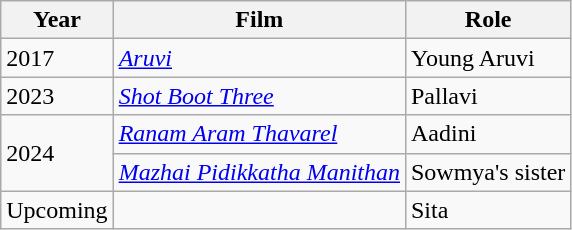<table class="wikitable">
<tr>
<th>Year</th>
<th>Film</th>
<th>Role</th>
</tr>
<tr>
<td>2017</td>
<td><em><a href='#'>Aruvi</a></em></td>
<td>Young Aruvi</td>
</tr>
<tr>
<td>2023</td>
<td><em><a href='#'>Shot Boot Three</a></em></td>
<td>Pallavi</td>
</tr>
<tr>
<td rowspan="2">2024</td>
<td><em><a href='#'>Ranam Aram Thavarel</a></em></td>
<td>Aadini</td>
</tr>
<tr>
<td><em><a href='#'>Mazhai Pidikkatha Manithan</a></em></td>
<td>Sowmya's sister</td>
</tr>
<tr>
<td>Upcoming</td>
<td></td>
<td>Sita</td>
</tr>
</table>
